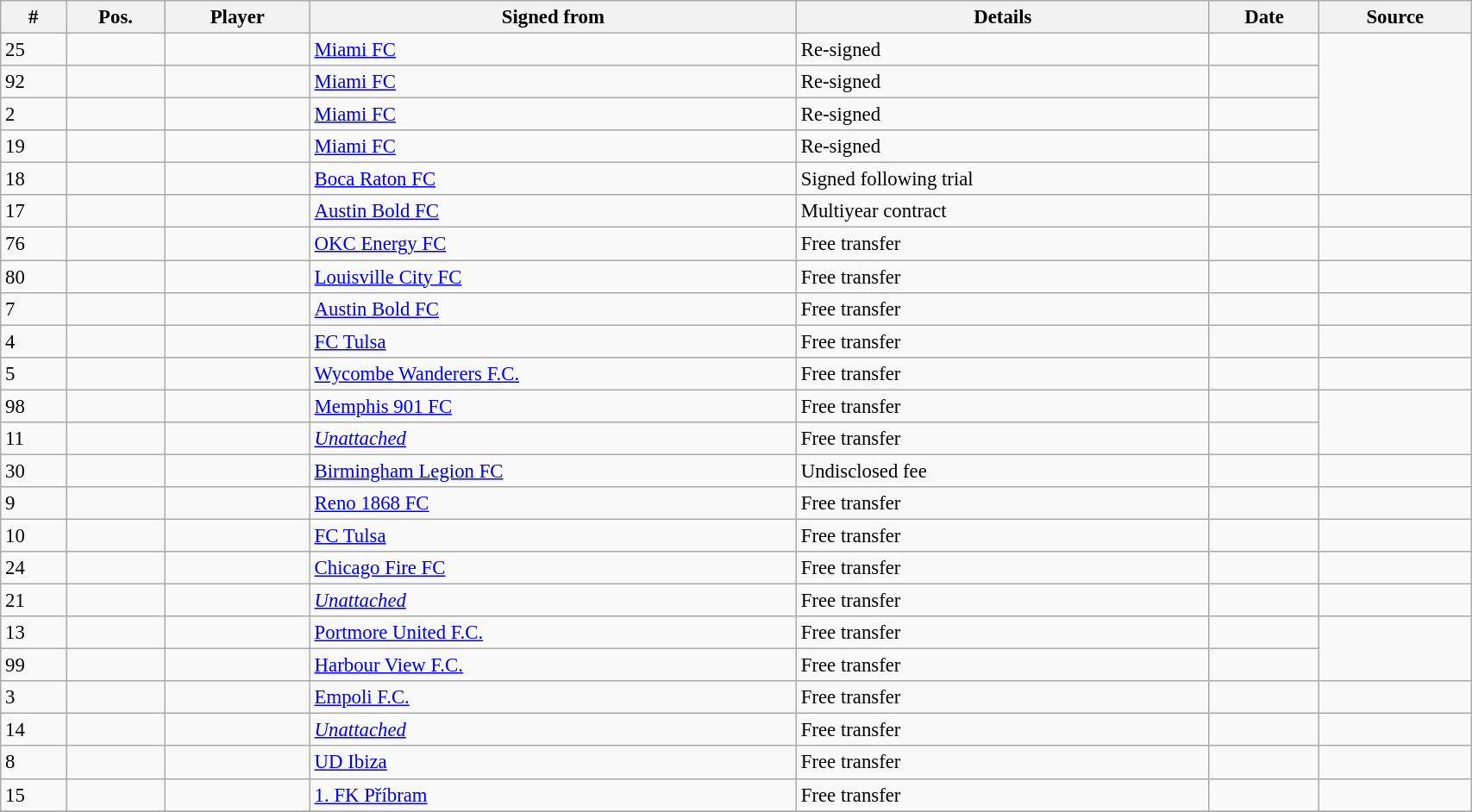<table class="wikitable sortable" style="width:90%; text-align:center; font-size:95%; text-align:left;">
<tr>
<th>#</th>
<th>Pos.</th>
<th>Player</th>
<th>Signed from</th>
<th>Details</th>
<th>Date</th>
<th>Source</th>
</tr>
<tr>
<td>25</td>
<td></td>
<td></td>
<td> <a href='#'>Miami FC</a></td>
<td>Re-signed</td>
<td></td>
<td rowspan="5"></td>
</tr>
<tr>
<td>92</td>
<td></td>
<td></td>
<td> <a href='#'>Miami FC</a></td>
<td>Re-signed</td>
<td></td>
</tr>
<tr>
<td>2</td>
<td></td>
<td></td>
<td> <a href='#'>Miami FC</a></td>
<td>Re-signed</td>
<td></td>
</tr>
<tr>
<td>19</td>
<td></td>
<td></td>
<td> <a href='#'>Miami FC</a></td>
<td>Re-signed</td>
<td></td>
</tr>
<tr>
<td>18</td>
<td></td>
<td></td>
<td> <a href='#'>Boca Raton FC</a></td>
<td>Signed following trial</td>
<td></td>
</tr>
<tr>
<td>17</td>
<td></td>
<td></td>
<td> <a href='#'>Austin Bold FC</a></td>
<td>Multiyear contract</td>
<td></td>
<td></td>
</tr>
<tr>
<td>76</td>
<td></td>
<td></td>
<td> <a href='#'>OKC Energy FC</a></td>
<td>Free transfer</td>
<td></td>
<td></td>
</tr>
<tr>
<td>80</td>
<td></td>
<td></td>
<td> <a href='#'>Louisville City FC</a></td>
<td>Free transfer</td>
<td></td>
<td></td>
</tr>
<tr>
<td>7</td>
<td></td>
<td></td>
<td> <a href='#'>Austin Bold FC</a></td>
<td>Free transfer</td>
<td></td>
<td></td>
</tr>
<tr>
<td>4</td>
<td></td>
<td></td>
<td> <a href='#'>FC Tulsa</a></td>
<td>Free transfer</td>
<td></td>
<td></td>
</tr>
<tr>
<td>5</td>
<td></td>
<td></td>
<td> <a href='#'>Wycombe Wanderers F.C.</a></td>
<td>Free transfer</td>
<td></td>
<td></td>
</tr>
<tr>
<td>98</td>
<td></td>
<td></td>
<td> <a href='#'>Memphis 901 FC</a></td>
<td>Free transfer</td>
<td></td>
<td rowspan="2"></td>
</tr>
<tr>
<td>11</td>
<td></td>
<td></td>
<td><em><a href='#'>Unattached</a></em></td>
<td>Free transfer</td>
<td></td>
</tr>
<tr>
<td>30</td>
<td></td>
<td></td>
<td> <a href='#'>Birmingham Legion FC</a></td>
<td>Undisclosed fee</td>
<td></td>
<td></td>
</tr>
<tr>
<td>9</td>
<td></td>
<td></td>
<td> <a href='#'>Reno 1868 FC</a></td>
<td>Free transfer</td>
<td></td>
<td></td>
</tr>
<tr>
<td>10</td>
<td></td>
<td></td>
<td> <a href='#'>FC Tulsa</a></td>
<td>Free transfer</td>
<td></td>
<td></td>
</tr>
<tr>
<td>24</td>
<td></td>
<td></td>
<td> <a href='#'>Chicago Fire FC</a></td>
<td>Free transfer</td>
<td></td>
<td></td>
</tr>
<tr>
<td>21</td>
<td></td>
<td></td>
<td><em><a href='#'>Unattached</a></em></td>
<td>Free transfer</td>
<td></td>
<td></td>
</tr>
<tr>
<td>13</td>
<td></td>
<td></td>
<td> <a href='#'>Portmore United F.C.</a></td>
<td>Free transfer</td>
<td></td>
<td rowspan="2"></td>
</tr>
<tr>
<td>99</td>
<td></td>
<td></td>
<td> <a href='#'>Harbour View F.C.</a></td>
<td>Free transfer</td>
<td></td>
</tr>
<tr>
<td>3</td>
<td></td>
<td></td>
<td> <a href='#'>Empoli F.C.</a></td>
<td>Free transfer</td>
<td></td>
<td></td>
</tr>
<tr>
<td>14</td>
<td></td>
<td></td>
<td><em><a href='#'>Unattached</a></em></td>
<td>Free transfer</td>
<td></td>
<td></td>
</tr>
<tr>
<td>8</td>
<td></td>
<td></td>
<td> <a href='#'>UD Ibiza</a></td>
<td>Free transfer</td>
<td></td>
<td></td>
</tr>
<tr>
<td>15</td>
<td></td>
<td></td>
<td> <a href='#'>1. FK Příbram</a></td>
<td>Free transfer</td>
<td></td>
<td></td>
</tr>
<tr>
</tr>
</table>
